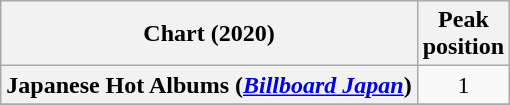<table class="wikitable plainrowheaders" style="text-align:center">
<tr>
<th scope="col">Chart (2020)</th>
<th scope="col">Peak<br>position</th>
</tr>
<tr>
<th scope="row">Japanese Hot Albums (<em><a href='#'>Billboard Japan</a></em>)</th>
<td>1</td>
</tr>
<tr>
</tr>
</table>
